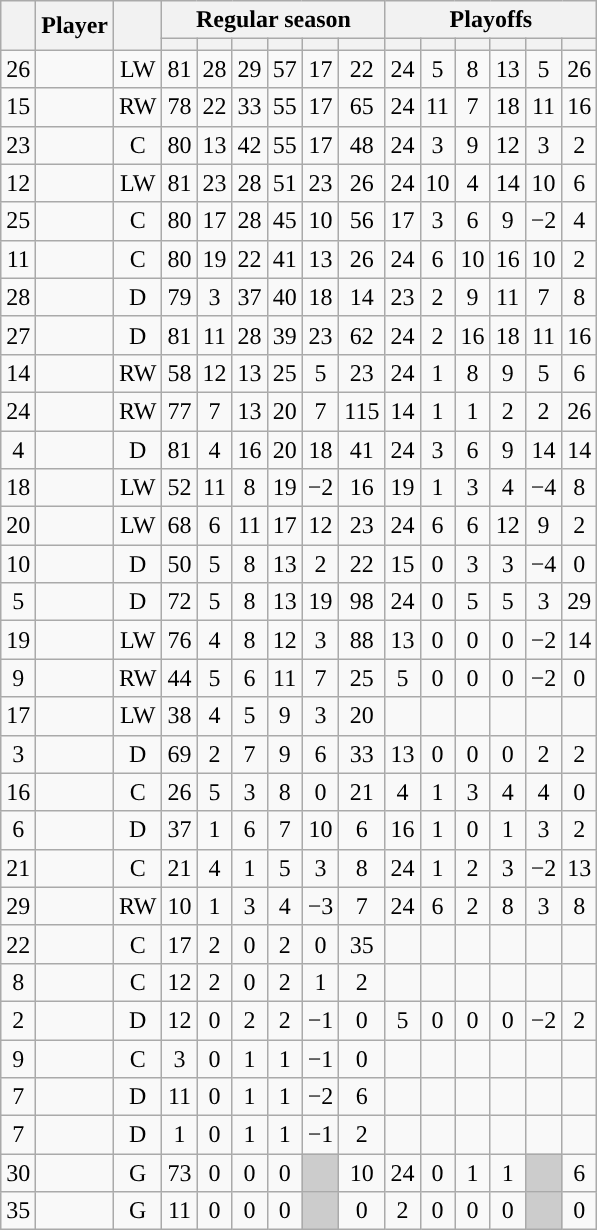<table class="wikitable sortable plainrowheaders" style="text-align:center;">
<tr>
<th scope="col" data-sort-type="number" rowspan="2"></th>
<th scope="col" rowspan="2">Player</th>
<th scope="col" rowspan="2"></th>
<th scope=colgroup colspan=6>Regular season</th>
<th scope=colgroup colspan=6>Playoffs</th>
</tr>
<tr>
<th scope="col" data-sort-type="number"></th>
<th scope="col" data-sort-type="number"></th>
<th scope="col" data-sort-type="number"></th>
<th scope="col" data-sort-type="number"></th>
<th scope="col" data-sort-type="number"></th>
<th scope="col" data-sort-type="number"></th>
<th scope="col" data-sort-type="number"></th>
<th scope="col" data-sort-type="number"></th>
<th scope="col" data-sort-type="number"></th>
<th scope="col" data-sort-type="number"></th>
<th scope="col" data-sort-type="number"></th>
<th scope="col" data-sort-type="number"></th>
</tr>
<tr>
<td scope="row">26</td>
<td align="left"></td>
<td>LW</td>
<td>81</td>
<td>28</td>
<td>29</td>
<td>57</td>
<td>17</td>
<td>22</td>
<td>24</td>
<td>5</td>
<td>8</td>
<td>13</td>
<td>5</td>
<td>26</td>
</tr>
<tr>
<td scope="row">15</td>
<td align="left"></td>
<td>RW</td>
<td>78</td>
<td>22</td>
<td>33</td>
<td>55</td>
<td>17</td>
<td>65</td>
<td>24</td>
<td>11</td>
<td>7</td>
<td>18</td>
<td>11</td>
<td>16</td>
</tr>
<tr>
<td scope="row">23</td>
<td align="left"></td>
<td>C</td>
<td>80</td>
<td>13</td>
<td>42</td>
<td>55</td>
<td>17</td>
<td>48</td>
<td>24</td>
<td>3</td>
<td>9</td>
<td>12</td>
<td>3</td>
<td>2</td>
</tr>
<tr>
<td scope="row">12</td>
<td align="left"></td>
<td>LW</td>
<td>81</td>
<td>23</td>
<td>28</td>
<td>51</td>
<td>23</td>
<td>26</td>
<td>24</td>
<td>10</td>
<td>4</td>
<td>14</td>
<td>10</td>
<td>6</td>
</tr>
<tr>
<td scope="row">25</td>
<td align="left"></td>
<td>C</td>
<td>80</td>
<td>17</td>
<td>28</td>
<td>45</td>
<td>10</td>
<td>56</td>
<td>17</td>
<td>3</td>
<td>6</td>
<td>9</td>
<td>−2</td>
<td>4</td>
</tr>
<tr>
<td scope="row">11</td>
<td align="left"></td>
<td>C</td>
<td>80</td>
<td>19</td>
<td>22</td>
<td>41</td>
<td>13</td>
<td>26</td>
<td>24</td>
<td>6</td>
<td>10</td>
<td>16</td>
<td>10</td>
<td>2</td>
</tr>
<tr>
<td scope="row">28</td>
<td align="left"></td>
<td>D</td>
<td>79</td>
<td>3</td>
<td>37</td>
<td>40</td>
<td>18</td>
<td>14</td>
<td>23</td>
<td>2</td>
<td>9</td>
<td>11</td>
<td>7</td>
<td>8</td>
</tr>
<tr>
<td scope="row">27</td>
<td align="left"></td>
<td>D</td>
<td>81</td>
<td>11</td>
<td>28</td>
<td>39</td>
<td>23</td>
<td>62</td>
<td>24</td>
<td>2</td>
<td>16</td>
<td>18</td>
<td>11</td>
<td>16</td>
</tr>
<tr>
<td scope="row">14</td>
<td align="left"></td>
<td>RW</td>
<td>58</td>
<td>12</td>
<td>13</td>
<td>25</td>
<td>5</td>
<td>23</td>
<td>24</td>
<td>1</td>
<td>8</td>
<td>9</td>
<td>5</td>
<td>6</td>
</tr>
<tr>
<td scope="row">24</td>
<td align="left"></td>
<td>RW</td>
<td>77</td>
<td>7</td>
<td>13</td>
<td>20</td>
<td>7</td>
<td>115</td>
<td>14</td>
<td>1</td>
<td>1</td>
<td>2</td>
<td>2</td>
<td>26</td>
</tr>
<tr>
<td scope="row">4</td>
<td align="left"></td>
<td>D</td>
<td>81</td>
<td>4</td>
<td>16</td>
<td>20</td>
<td>18</td>
<td>41</td>
<td>24</td>
<td>3</td>
<td>6</td>
<td>9</td>
<td>14</td>
<td>14</td>
</tr>
<tr>
<td scope="row">18</td>
<td align="left"></td>
<td>LW</td>
<td>52</td>
<td>11</td>
<td>8</td>
<td>19</td>
<td>−2</td>
<td>16</td>
<td>19</td>
<td>1</td>
<td>3</td>
<td>4</td>
<td>−4</td>
<td>8</td>
</tr>
<tr>
<td scope="row">20</td>
<td align="left"></td>
<td>LW</td>
<td>68</td>
<td>6</td>
<td>11</td>
<td>17</td>
<td>12</td>
<td>23</td>
<td>24</td>
<td>6</td>
<td>6</td>
<td>12</td>
<td>9</td>
<td>2</td>
</tr>
<tr>
<td scope="row">10</td>
<td align="left"></td>
<td>D</td>
<td>50</td>
<td>5</td>
<td>8</td>
<td>13</td>
<td>2</td>
<td>22</td>
<td>15</td>
<td>0</td>
<td>3</td>
<td>3</td>
<td>−4</td>
<td>0</td>
</tr>
<tr>
<td scope="row">5</td>
<td align="left"></td>
<td>D</td>
<td>72</td>
<td>5</td>
<td>8</td>
<td>13</td>
<td>19</td>
<td>98</td>
<td>24</td>
<td>0</td>
<td>5</td>
<td>5</td>
<td>3</td>
<td>29</td>
</tr>
<tr>
<td scope="row">19</td>
<td align="left"></td>
<td>LW</td>
<td>76</td>
<td>4</td>
<td>8</td>
<td>12</td>
<td>3</td>
<td>88</td>
<td>13</td>
<td>0</td>
<td>0</td>
<td>0</td>
<td>−2</td>
<td>14</td>
</tr>
<tr>
<td scope="row">9</td>
<td align="left"></td>
<td>RW</td>
<td>44</td>
<td>5</td>
<td>6</td>
<td>11</td>
<td>7</td>
<td>25</td>
<td>5</td>
<td>0</td>
<td>0</td>
<td>0</td>
<td>−2</td>
<td>0</td>
</tr>
<tr>
<td scope="row">17</td>
<td align="left"></td>
<td>LW</td>
<td>38</td>
<td>4</td>
<td>5</td>
<td>9</td>
<td>3</td>
<td>20</td>
<td></td>
<td></td>
<td></td>
<td></td>
<td></td>
<td></td>
</tr>
<tr>
<td scope="row">3</td>
<td align="left"></td>
<td>D</td>
<td>69</td>
<td>2</td>
<td>7</td>
<td>9</td>
<td>6</td>
<td>33</td>
<td>13</td>
<td>0</td>
<td>0</td>
<td>0</td>
<td>2</td>
<td>2</td>
</tr>
<tr>
<td scope="row">16</td>
<td align="left"></td>
<td>C</td>
<td>26</td>
<td>5</td>
<td>3</td>
<td>8</td>
<td>0</td>
<td>21</td>
<td>4</td>
<td>1</td>
<td>3</td>
<td>4</td>
<td>4</td>
<td>0</td>
</tr>
<tr>
<td scope="row">6</td>
<td align="left"></td>
<td>D</td>
<td>37</td>
<td>1</td>
<td>6</td>
<td>7</td>
<td>10</td>
<td>6</td>
<td>16</td>
<td>1</td>
<td>0</td>
<td>1</td>
<td>3</td>
<td>2</td>
</tr>
<tr>
<td scope="row">21</td>
<td align="left"></td>
<td>C</td>
<td>21</td>
<td>4</td>
<td>1</td>
<td>5</td>
<td>3</td>
<td>8</td>
<td>24</td>
<td>1</td>
<td>2</td>
<td>3</td>
<td>−2</td>
<td>13</td>
</tr>
<tr>
<td scope="row">29</td>
<td align="left"></td>
<td>RW</td>
<td>10</td>
<td>1</td>
<td>3</td>
<td>4</td>
<td>−3</td>
<td>7</td>
<td>24</td>
<td>6</td>
<td>2</td>
<td>8</td>
<td>3</td>
<td>8</td>
</tr>
<tr>
<td scope="row">22</td>
<td align="left"></td>
<td>C</td>
<td>17</td>
<td>2</td>
<td>0</td>
<td>2</td>
<td>0</td>
<td>35</td>
<td></td>
<td></td>
<td></td>
<td></td>
<td></td>
<td></td>
</tr>
<tr>
<td scope="row">8</td>
<td align="left"></td>
<td>C</td>
<td>12</td>
<td>2</td>
<td>0</td>
<td>2</td>
<td>1</td>
<td>2</td>
<td></td>
<td></td>
<td></td>
<td></td>
<td></td>
<td></td>
</tr>
<tr>
<td scope="row">2</td>
<td align="left"></td>
<td>D</td>
<td>12</td>
<td>0</td>
<td>2</td>
<td>2</td>
<td>−1</td>
<td>0</td>
<td>5</td>
<td>0</td>
<td>0</td>
<td>0</td>
<td>−2</td>
<td>2</td>
</tr>
<tr>
<td scope="row">9</td>
<td align="left"></td>
<td>C</td>
<td>3</td>
<td>0</td>
<td>1</td>
<td>1</td>
<td>−1</td>
<td>0</td>
<td></td>
<td></td>
<td></td>
<td></td>
<td></td>
<td></td>
</tr>
<tr>
<td scope="row">7</td>
<td align="left"></td>
<td>D</td>
<td>11</td>
<td>0</td>
<td>1</td>
<td>1</td>
<td>−2</td>
<td>6</td>
<td></td>
<td></td>
<td></td>
<td></td>
<td></td>
<td></td>
</tr>
<tr>
<td scope="row">7</td>
<td align="left"></td>
<td>D</td>
<td>1</td>
<td>0</td>
<td>1</td>
<td>1</td>
<td>−1</td>
<td>2</td>
<td></td>
<td></td>
<td></td>
<td></td>
<td></td>
<td></td>
</tr>
<tr>
<td scope="row">30</td>
<td align="left"></td>
<td>G</td>
<td>73</td>
<td>0</td>
<td>0</td>
<td>0</td>
<td style="background:#ccc"></td>
<td>10</td>
<td>24</td>
<td>0</td>
<td>1</td>
<td>1</td>
<td style="background:#ccc"></td>
<td>6</td>
</tr>
<tr>
<td scope="row">35</td>
<td align="left"></td>
<td>G</td>
<td>11</td>
<td>0</td>
<td>0</td>
<td>0</td>
<td style="background:#ccc"></td>
<td>0</td>
<td>2</td>
<td>0</td>
<td>0</td>
<td>0</td>
<td style="background:#ccc"></td>
<td>0</td>
</tr>
</table>
